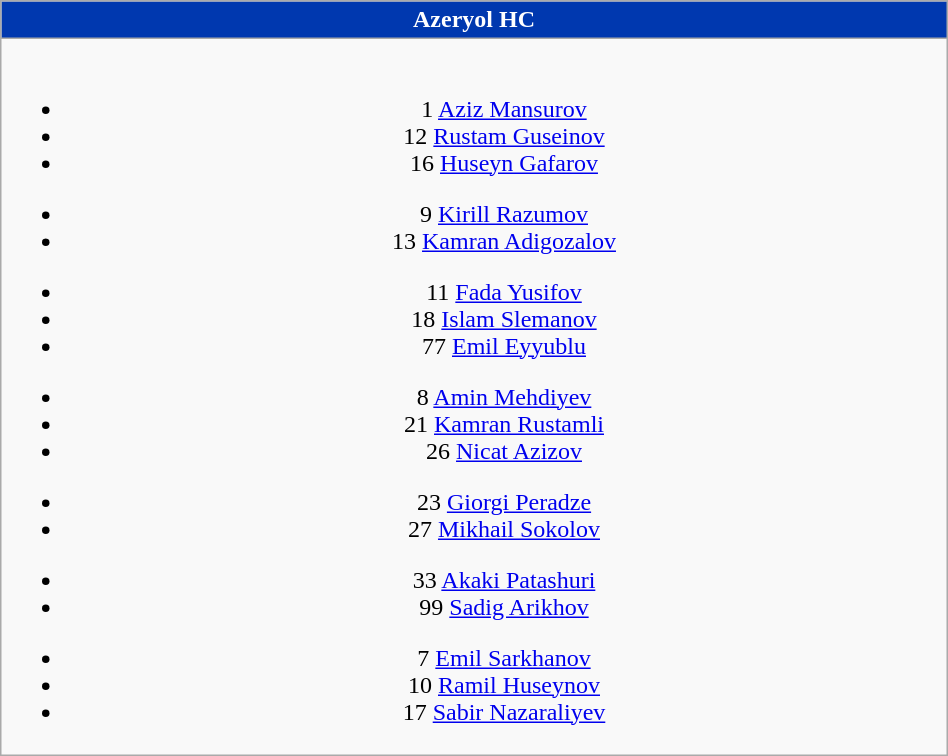<table class="wikitable" style="font-size:100%; text-align:center; width:50%">
<tr>
<th colspan=5 style="background-color:#0038af;color:white;text-align:center;">Azeryol HC</th>
</tr>
<tr>
<td><br>
<ul><li>1  <a href='#'>Aziz Mansurov</a></li><li>12  <a href='#'>Rustam Guseinov</a></li><li>16  <a href='#'>Huseyn Gafarov</a></li></ul><ul><li>9  <a href='#'>Kirill Razumov</a></li><li>13  <a href='#'>Kamran Adigozalov</a></li></ul><ul><li>11  <a href='#'>Fada Yusifov</a></li><li>18  <a href='#'>Islam Slemanov</a></li><li>77  <a href='#'>Emil Eyyublu</a></li></ul><ul><li>8  <a href='#'>Amin Mehdiyev</a></li><li>21  <a href='#'>Kamran Rustamli</a></li><li>26  <a href='#'>Nicat Azizov</a></li></ul><ul><li>23  <a href='#'>Giorgi Peradze</a></li><li>27  <a href='#'>Mikhail Sokolov</a></li></ul><ul><li>33  <a href='#'>Akaki Patashuri</a></li><li>99  <a href='#'>Sadig Arikhov</a></li></ul><ul><li>7  <a href='#'>Emil Sarkhanov</a></li><li>10  <a href='#'>Ramil Huseynov</a></li><li>17  <a href='#'>Sabir Nazaraliyev</a></li></ul></td>
</tr>
</table>
